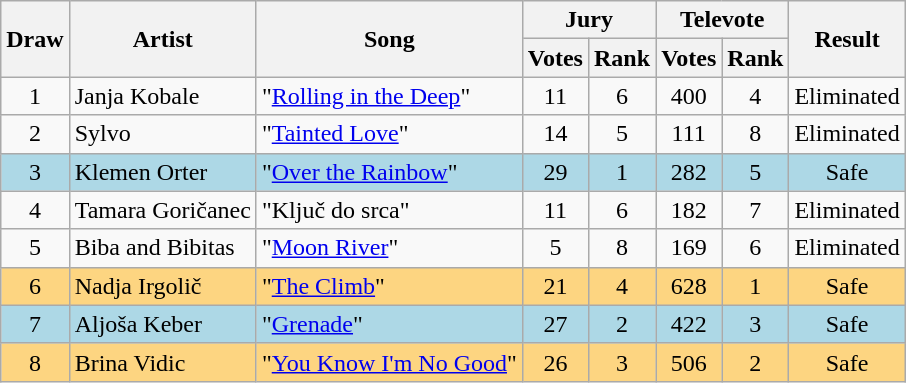<table class="sortable wikitable" style="margin: 1em auto 1em auto; text-align:center;">
<tr>
<th rowspan="2">Draw</th>
<th rowspan="2">Artist</th>
<th rowspan="2">Song </th>
<th colspan="2">Jury</th>
<th colspan="2">Televote</th>
<th rowspan="2">Result</th>
</tr>
<tr>
<th>Votes</th>
<th>Rank</th>
<th>Votes</th>
<th>Rank</th>
</tr>
<tr>
<td>1</td>
<td align="left">Janja Kobale</td>
<td align="left">"<a href='#'>Rolling in the Deep</a>" </td>
<td>11</td>
<td>6</td>
<td>400</td>
<td>4</td>
<td>Eliminated</td>
</tr>
<tr>
<td>2</td>
<td align="left">Sylvo</td>
<td align="left">"<a href='#'>Tainted Love</a>" </td>
<td>14</td>
<td>5</td>
<td>111</td>
<td>8</td>
<td>Eliminated</td>
</tr>
<tr style="background:lightblue;">
<td>3</td>
<td align="left">Klemen Orter</td>
<td align="left">"<a href='#'>Over the Rainbow</a>" </td>
<td>29</td>
<td>1</td>
<td>282</td>
<td>5</td>
<td>Safe</td>
</tr>
<tr>
<td>4</td>
<td align="left">Tamara Goričanec</td>
<td align="left">"Ključ do srca" </td>
<td>11</td>
<td>6</td>
<td>182</td>
<td>7</td>
<td>Eliminated</td>
</tr>
<tr>
<td>5</td>
<td align="left">Biba and Bibitas</td>
<td align="left">"<a href='#'>Moon River</a>" </td>
<td>5</td>
<td>8</td>
<td>169</td>
<td>6</td>
<td>Eliminated</td>
</tr>
<tr style="background:#fdd581;">
<td>6</td>
<td align="left">Nadja Irgolič</td>
<td align="left">"<a href='#'>The Climb</a>" </td>
<td>21</td>
<td>4</td>
<td>628</td>
<td>1</td>
<td>Safe</td>
</tr>
<tr style="background:lightblue;">
<td>7</td>
<td align="left">Aljoša Keber</td>
<td align="left">"<a href='#'>Grenade</a>" </td>
<td>27</td>
<td>2</td>
<td>422</td>
<td>3</td>
<td>Safe</td>
</tr>
<tr style="background:#fdd581;">
<td>8</td>
<td align="left">Brina Vidic</td>
<td align="left">"<a href='#'>You Know I'm No Good</a>" </td>
<td>26</td>
<td>3</td>
<td>506</td>
<td>2</td>
<td>Safe</td>
</tr>
</table>
